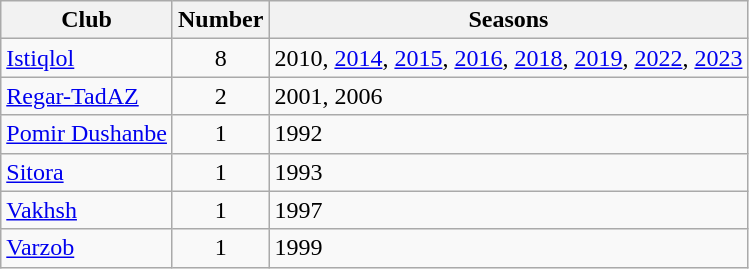<table class="wikitable sortable">
<tr>
<th>Club</th>
<th>Number</th>
<th>Seasons</th>
</tr>
<tr>
<td><a href='#'>Istiqlol</a></td>
<td style="text-align:center">8</td>
<td>2010, <a href='#'>2014</a>, <a href='#'>2015</a>, <a href='#'>2016</a>, <a href='#'>2018</a>, <a href='#'>2019</a>, <a href='#'>2022</a>, <a href='#'>2023</a></td>
</tr>
<tr>
<td><a href='#'>Regar-TadAZ</a></td>
<td style="text-align:center">2</td>
<td>2001, 2006</td>
</tr>
<tr>
<td><a href='#'>Pomir Dushanbe</a></td>
<td style="text-align:center">1</td>
<td>1992</td>
</tr>
<tr>
<td><a href='#'>Sitora</a></td>
<td style="text-align:center">1</td>
<td>1993</td>
</tr>
<tr>
<td><a href='#'>Vakhsh</a></td>
<td style="text-align:center">1</td>
<td>1997</td>
</tr>
<tr>
<td><a href='#'>Varzob</a></td>
<td style="text-align:center">1</td>
<td>1999</td>
</tr>
</table>
